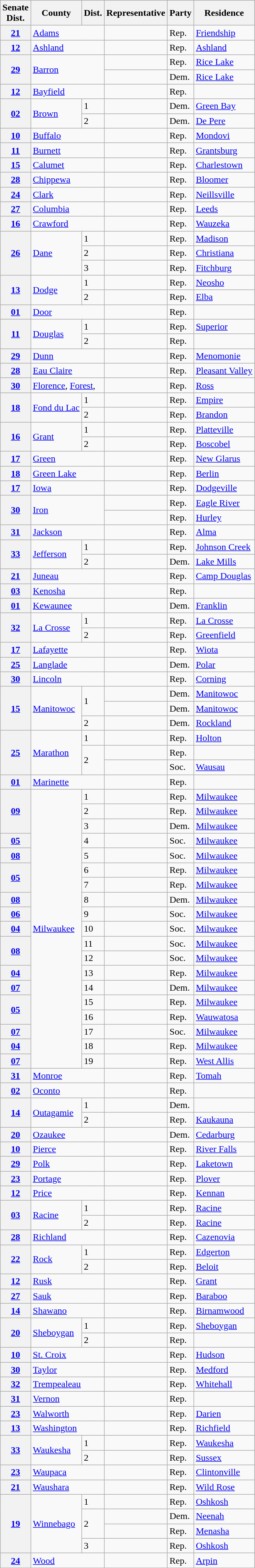<table class="wikitable sortable">
<tr>
<th>Senate<br>Dist.</th>
<th>County</th>
<th>Dist.</th>
<th>Representative</th>
<th>Party</th>
<th>Residence</th>
</tr>
<tr>
<th><a href='#'>21</a></th>
<td text-align="left" colspan="2"><a href='#'>Adams</a> </td>
<td></td>
<td>Rep.</td>
<td><a href='#'>Friendship</a></td>
</tr>
<tr>
<th><a href='#'>12</a></th>
<td text-align="left" colspan="2"><a href='#'>Ashland</a></td>
<td></td>
<td>Rep.</td>
<td><a href='#'>Ashland</a></td>
</tr>
<tr>
<th rowspan="2"><a href='#'>29</a></th>
<td rowspan="2" text-align="left" colspan="2"><a href='#'>Barron</a></td>
<td> </td>
<td>Rep.</td>
<td><a href='#'>Rice Lake</a></td>
</tr>
<tr>
<td> </td>
<td>Dem.</td>
<td><a href='#'>Rice Lake</a></td>
</tr>
<tr>
<th><a href='#'>12</a></th>
<td text-align="left" colspan="2"><a href='#'>Bayfield</a></td>
<td></td>
<td>Rep.</td>
<td></td>
</tr>
<tr>
<th rowspan="2"><a href='#'>02</a></th>
<td text-align="left" rowspan="2"><a href='#'>Brown</a></td>
<td>1</td>
<td></td>
<td>Dem.</td>
<td><a href='#'>Green Bay</a></td>
</tr>
<tr>
<td>2</td>
<td></td>
<td>Dem.</td>
<td><a href='#'>De Pere</a></td>
</tr>
<tr>
<th><a href='#'>10</a></th>
<td text-align="left" colspan="2"><a href='#'>Buffalo</a> </td>
<td></td>
<td>Rep.</td>
<td><a href='#'>Mondovi</a></td>
</tr>
<tr>
<th><a href='#'>11</a></th>
<td text-align="left" colspan="2"><a href='#'>Burnett</a> </td>
<td></td>
<td>Rep.</td>
<td><a href='#'>Grantsburg</a></td>
</tr>
<tr>
<th><a href='#'>15</a></th>
<td text-align="left" colspan="2"><a href='#'>Calumet</a></td>
<td></td>
<td>Rep.</td>
<td><a href='#'>Charlestown</a></td>
</tr>
<tr>
<th><a href='#'>28</a></th>
<td text-align="left" colspan="2"><a href='#'>Chippewa</a></td>
<td></td>
<td>Rep.</td>
<td><a href='#'>Bloomer</a></td>
</tr>
<tr>
<th><a href='#'>24</a></th>
<td text-align="left" colspan="2"><a href='#'>Clark</a></td>
<td></td>
<td>Rep.</td>
<td><a href='#'>Neillsville</a></td>
</tr>
<tr>
<th><a href='#'>27</a></th>
<td text-align="left" colspan="2"><a href='#'>Columbia</a></td>
<td></td>
<td>Rep.</td>
<td><a href='#'>Leeds</a></td>
</tr>
<tr>
<th><a href='#'>16</a></th>
<td text-align="left" colspan="2"><a href='#'>Crawford</a></td>
<td></td>
<td>Rep.</td>
<td><a href='#'>Wauzeka</a></td>
</tr>
<tr>
<th rowspan="3"><a href='#'>26</a></th>
<td text-align="left" rowspan="3"><a href='#'>Dane</a></td>
<td>1</td>
<td></td>
<td>Rep.</td>
<td><a href='#'>Madison</a></td>
</tr>
<tr>
<td>2</td>
<td></td>
<td>Rep.</td>
<td><a href='#'>Christiana</a></td>
</tr>
<tr>
<td>3</td>
<td></td>
<td>Rep.</td>
<td><a href='#'>Fitchburg</a></td>
</tr>
<tr>
<th rowspan="2"><a href='#'>13</a></th>
<td text-align="left" rowspan="2"><a href='#'>Dodge</a></td>
<td>1</td>
<td></td>
<td>Rep.</td>
<td><a href='#'>Neosho</a></td>
</tr>
<tr>
<td>2</td>
<td></td>
<td>Rep.</td>
<td><a href='#'>Elba</a></td>
</tr>
<tr>
<th><a href='#'>01</a></th>
<td text-align="left" colspan="2"><a href='#'>Door</a></td>
<td></td>
<td>Rep.</td>
<td></td>
</tr>
<tr>
<th rowspan="2"><a href='#'>11</a></th>
<td text-align="left" rowspan="2"><a href='#'>Douglas</a></td>
<td>1</td>
<td></td>
<td>Rep.</td>
<td><a href='#'>Superior</a></td>
</tr>
<tr>
<td>2</td>
<td></td>
<td>Rep.</td>
<td></td>
</tr>
<tr>
<th><a href='#'>29</a></th>
<td text-align="left" colspan="2"><a href='#'>Dunn</a></td>
<td></td>
<td>Rep.</td>
<td><a href='#'>Menomonie</a></td>
</tr>
<tr>
<th><a href='#'>28</a></th>
<td text-align="left" colspan="2"><a href='#'>Eau Claire</a></td>
<td></td>
<td>Rep.</td>
<td><a href='#'>Pleasant Valley</a></td>
</tr>
<tr>
<th><a href='#'>30</a></th>
<td text-align="left" colspan="2"><a href='#'>Florence</a>, <a href='#'>Forest</a>, </td>
<td></td>
<td>Rep.</td>
<td><a href='#'>Ross</a></td>
</tr>
<tr>
<th rowspan="2"><a href='#'>18</a></th>
<td text-align="left" rowspan="2"><a href='#'>Fond du Lac</a></td>
<td>1</td>
<td></td>
<td>Rep.</td>
<td><a href='#'>Empire</a></td>
</tr>
<tr>
<td>2</td>
<td></td>
<td>Rep.</td>
<td><a href='#'>Brandon</a></td>
</tr>
<tr>
<th rowspan="2"><a href='#'>16</a></th>
<td text-align="left" rowspan="2"><a href='#'>Grant</a></td>
<td>1</td>
<td></td>
<td>Rep.</td>
<td><a href='#'>Platteville</a></td>
</tr>
<tr>
<td>2</td>
<td></td>
<td>Rep.</td>
<td><a href='#'>Boscobel</a></td>
</tr>
<tr>
<th><a href='#'>17</a></th>
<td text-align="left" colspan="2"><a href='#'>Green</a></td>
<td></td>
<td>Rep.</td>
<td><a href='#'>New Glarus</a></td>
</tr>
<tr>
<th><a href='#'>18</a></th>
<td text-align="left" colspan="2"><a href='#'>Green Lake</a></td>
<td></td>
<td>Rep.</td>
<td><a href='#'>Berlin</a></td>
</tr>
<tr>
<th><a href='#'>17</a></th>
<td text-align="left" colspan="2"><a href='#'>Iowa</a></td>
<td></td>
<td>Rep.</td>
<td><a href='#'>Dodgeville</a></td>
</tr>
<tr>
<th rowspan="2"><a href='#'>30</a></th>
<td rowspan="2" text-align="left" colspan="2"><a href='#'>Iron</a> </td>
<td> </td>
<td>Rep.</td>
<td><a href='#'>Eagle River</a></td>
</tr>
<tr>
<td> </td>
<td>Rep.</td>
<td><a href='#'>Hurley</a></td>
</tr>
<tr>
<th><a href='#'>31</a></th>
<td text-align="left" colspan="2"><a href='#'>Jackson</a></td>
<td></td>
<td>Rep.</td>
<td><a href='#'>Alma</a></td>
</tr>
<tr>
<th rowspan="2"><a href='#'>33</a></th>
<td text-align="left" rowspan="2"><a href='#'>Jefferson</a></td>
<td>1</td>
<td></td>
<td>Rep.</td>
<td><a href='#'>Johnson Creek</a></td>
</tr>
<tr>
<td>2</td>
<td></td>
<td>Dem.</td>
<td><a href='#'>Lake Mills</a></td>
</tr>
<tr>
<th><a href='#'>21</a></th>
<td text-align="left" colspan="2"><a href='#'>Juneau</a></td>
<td></td>
<td>Rep.</td>
<td><a href='#'>Camp Douglas</a></td>
</tr>
<tr>
<th><a href='#'>03</a></th>
<td text-align="left" colspan="2"><a href='#'>Kenosha</a></td>
<td></td>
<td>Rep.</td>
<td></td>
</tr>
<tr>
<th><a href='#'>01</a></th>
<td text-align="left" colspan="2"><a href='#'>Kewaunee</a></td>
<td></td>
<td>Dem.</td>
<td><a href='#'>Franklin</a></td>
</tr>
<tr>
<th rowspan="2"><a href='#'>32</a></th>
<td text-align="left" rowspan="2"><a href='#'>La Crosse</a></td>
<td>1</td>
<td></td>
<td>Rep.</td>
<td><a href='#'>La Crosse</a></td>
</tr>
<tr>
<td>2</td>
<td></td>
<td>Rep.</td>
<td><a href='#'>Greenfield</a></td>
</tr>
<tr>
<th><a href='#'>17</a></th>
<td text-align="left" colspan="2"><a href='#'>Lafayette</a></td>
<td></td>
<td>Rep.</td>
<td><a href='#'>Wiota</a></td>
</tr>
<tr>
<th><a href='#'>25</a></th>
<td text-align="left" colspan="2"><a href='#'>Langlade</a></td>
<td></td>
<td>Dem.</td>
<td><a href='#'>Polar</a></td>
</tr>
<tr>
<th><a href='#'>30</a></th>
<td text-align="left" colspan="2"><a href='#'>Lincoln</a></td>
<td></td>
<td>Rep.</td>
<td><a href='#'>Corning</a></td>
</tr>
<tr>
<th rowspan="3"><a href='#'>15</a></th>
<td text-align="left" rowspan="3"><a href='#'>Manitowoc</a></td>
<td rowspan="2">1</td>
<td> </td>
<td>Dem.</td>
<td><a href='#'>Manitowoc</a></td>
</tr>
<tr>
<td> </td>
<td>Dem.</td>
<td><a href='#'>Manitowoc</a></td>
</tr>
<tr>
<td>2</td>
<td></td>
<td>Dem.</td>
<td><a href='#'>Rockland</a></td>
</tr>
<tr>
<th rowspan="3"><a href='#'>25</a></th>
<td text-align="left" rowspan="3"><a href='#'>Marathon</a></td>
<td>1</td>
<td></td>
<td>Rep.</td>
<td><a href='#'>Holton</a></td>
</tr>
<tr>
<td rowspan="2">2</td>
<td> </td>
<td>Rep.</td>
<td></td>
</tr>
<tr>
<td> </td>
<td>Soc.</td>
<td><a href='#'>Wausau</a></td>
</tr>
<tr>
<th><a href='#'>01</a></th>
<td text-align="left" colspan="2"><a href='#'>Marinette</a></td>
<td></td>
<td>Rep.</td>
<td></td>
</tr>
<tr>
<th rowspan="3"><a href='#'>09</a></th>
<td text-align="left" rowspan="19"><a href='#'>Milwaukee</a></td>
<td>1</td>
<td></td>
<td>Rep.</td>
<td><a href='#'>Milwaukee</a></td>
</tr>
<tr>
<td>2</td>
<td></td>
<td>Rep.</td>
<td><a href='#'>Milwaukee</a></td>
</tr>
<tr>
<td>3</td>
<td></td>
<td>Dem.</td>
<td><a href='#'>Milwaukee</a></td>
</tr>
<tr>
<th><a href='#'>05</a></th>
<td>4</td>
<td></td>
<td>Soc.</td>
<td><a href='#'>Milwaukee</a></td>
</tr>
<tr>
<th><a href='#'>08</a></th>
<td>5</td>
<td></td>
<td>Soc.</td>
<td><a href='#'>Milwaukee</a></td>
</tr>
<tr>
<th rowspan="2"><a href='#'>05</a></th>
<td>6</td>
<td></td>
<td>Rep.</td>
<td><a href='#'>Milwaukee</a></td>
</tr>
<tr>
<td>7</td>
<td></td>
<td>Rep.</td>
<td><a href='#'>Milwaukee</a></td>
</tr>
<tr>
<th><a href='#'>08</a></th>
<td>8</td>
<td></td>
<td>Dem.</td>
<td><a href='#'>Milwaukee</a></td>
</tr>
<tr>
<th><a href='#'>06</a></th>
<td>9</td>
<td></td>
<td>Soc.</td>
<td><a href='#'>Milwaukee</a></td>
</tr>
<tr>
<th><a href='#'>04</a></th>
<td>10</td>
<td></td>
<td>Soc.</td>
<td><a href='#'>Milwaukee</a></td>
</tr>
<tr>
<th rowspan="2"><a href='#'>08</a></th>
<td>11</td>
<td></td>
<td>Soc.</td>
<td><a href='#'>Milwaukee</a></td>
</tr>
<tr>
<td>12</td>
<td></td>
<td>Soc.</td>
<td><a href='#'>Milwaukee</a></td>
</tr>
<tr>
<th><a href='#'>04</a></th>
<td>13</td>
<td></td>
<td>Rep.</td>
<td><a href='#'>Milwaukee</a></td>
</tr>
<tr>
<th><a href='#'>07</a></th>
<td>14</td>
<td></td>
<td>Dem.</td>
<td><a href='#'>Milwaukee</a></td>
</tr>
<tr>
<th rowspan="2"><a href='#'>05</a></th>
<td>15</td>
<td></td>
<td>Rep.</td>
<td><a href='#'>Milwaukee</a></td>
</tr>
<tr>
<td>16</td>
<td></td>
<td>Rep.</td>
<td><a href='#'>Wauwatosa</a></td>
</tr>
<tr>
<th><a href='#'>07</a></th>
<td>17</td>
<td></td>
<td>Soc.</td>
<td><a href='#'>Milwaukee</a></td>
</tr>
<tr>
<th><a href='#'>04</a></th>
<td>18</td>
<td></td>
<td>Rep.</td>
<td><a href='#'>Milwaukee</a></td>
</tr>
<tr>
<th><a href='#'>07</a></th>
<td>19</td>
<td></td>
<td>Rep.</td>
<td><a href='#'>West Allis</a></td>
</tr>
<tr>
<th><a href='#'>31</a></th>
<td text-align="left" colspan="2"><a href='#'>Monroe</a></td>
<td></td>
<td>Rep.</td>
<td><a href='#'>Tomah</a></td>
</tr>
<tr>
<th><a href='#'>02</a></th>
<td text-align="left" colspan="2"><a href='#'>Oconto</a></td>
<td></td>
<td>Rep.</td>
<td></td>
</tr>
<tr>
<th rowspan="2"><a href='#'>14</a></th>
<td text-align="left" rowspan="2"><a href='#'>Outagamie</a></td>
<td>1</td>
<td></td>
<td>Dem.</td>
<td></td>
</tr>
<tr>
<td>2</td>
<td></td>
<td>Rep.</td>
<td><a href='#'>Kaukauna</a></td>
</tr>
<tr>
<th><a href='#'>20</a></th>
<td text-align="left" colspan="2"><a href='#'>Ozaukee</a></td>
<td></td>
<td>Dem.</td>
<td><a href='#'>Cedarburg</a></td>
</tr>
<tr>
<th><a href='#'>10</a></th>
<td text-align="left" colspan="2"><a href='#'>Pierce</a></td>
<td></td>
<td>Rep.</td>
<td><a href='#'>River Falls</a></td>
</tr>
<tr>
<th><a href='#'>29</a></th>
<td text-align="left" colspan="2"><a href='#'>Polk</a></td>
<td></td>
<td>Rep.</td>
<td><a href='#'>Laketown</a></td>
</tr>
<tr>
<th><a href='#'>23</a></th>
<td text-align="left" colspan="2"><a href='#'>Portage</a></td>
<td></td>
<td>Rep.</td>
<td><a href='#'>Plover</a></td>
</tr>
<tr>
<th><a href='#'>12</a></th>
<td text-align="left" colspan="2"><a href='#'>Price</a></td>
<td></td>
<td>Rep.</td>
<td><a href='#'>Kennan</a></td>
</tr>
<tr>
<th rowspan="2"><a href='#'>03</a></th>
<td text-align="left" rowspan="2"><a href='#'>Racine</a></td>
<td>1</td>
<td></td>
<td>Rep.</td>
<td><a href='#'>Racine</a></td>
</tr>
<tr>
<td>2</td>
<td></td>
<td>Rep.</td>
<td><a href='#'>Racine</a></td>
</tr>
<tr>
<th><a href='#'>28</a></th>
<td text-align="left" colspan="2"><a href='#'>Richland</a></td>
<td></td>
<td>Rep.</td>
<td><a href='#'>Cazenovia</a></td>
</tr>
<tr>
<th rowspan="2"><a href='#'>22</a></th>
<td text-align="left" rowspan="2"><a href='#'>Rock</a></td>
<td>1</td>
<td></td>
<td>Rep.</td>
<td><a href='#'>Edgerton</a></td>
</tr>
<tr>
<td>2</td>
<td></td>
<td>Rep.</td>
<td><a href='#'>Beloit</a></td>
</tr>
<tr>
<th><a href='#'>12</a></th>
<td text-align="left" colspan="2"><a href='#'>Rusk</a> </td>
<td></td>
<td>Rep.</td>
<td><a href='#'>Grant</a></td>
</tr>
<tr>
<th><a href='#'>27</a></th>
<td text-align="left" colspan="2"><a href='#'>Sauk</a></td>
<td></td>
<td>Rep.</td>
<td><a href='#'>Baraboo</a></td>
</tr>
<tr>
<th><a href='#'>14</a></th>
<td text-align="left" colspan="2"><a href='#'>Shawano</a></td>
<td></td>
<td>Rep.</td>
<td><a href='#'>Birnamwood</a></td>
</tr>
<tr>
<th rowspan="2"><a href='#'>20</a></th>
<td text-align="left" rowspan="2"><a href='#'>Sheboygan</a></td>
<td>1</td>
<td></td>
<td>Rep.</td>
<td><a href='#'>Sheboygan</a></td>
</tr>
<tr>
<td>2</td>
<td></td>
<td>Rep.</td>
<td></td>
</tr>
<tr>
<th><a href='#'>10</a></th>
<td text-align="left" colspan="2"><a href='#'>St. Croix</a></td>
<td></td>
<td>Rep.</td>
<td><a href='#'>Hudson</a></td>
</tr>
<tr>
<th><a href='#'>30</a></th>
<td text-align="left" colspan="2"><a href='#'>Taylor</a></td>
<td></td>
<td>Rep.</td>
<td><a href='#'>Medford</a></td>
</tr>
<tr>
<th><a href='#'>32</a></th>
<td text-align="left" colspan="2"><a href='#'>Trempealeau</a></td>
<td></td>
<td>Rep.</td>
<td><a href='#'>Whitehall</a></td>
</tr>
<tr>
<th><a href='#'>31</a></th>
<td text-align="left" colspan="2"><a href='#'>Vernon</a></td>
<td></td>
<td>Rep.</td>
<td></td>
</tr>
<tr>
<th><a href='#'>23</a></th>
<td text-align="left" colspan="2"><a href='#'>Walworth</a></td>
<td></td>
<td>Rep.</td>
<td><a href='#'>Darien</a></td>
</tr>
<tr>
<th><a href='#'>13</a></th>
<td text-align="left" colspan="2"><a href='#'>Washington</a></td>
<td></td>
<td>Rep.</td>
<td><a href='#'>Richfield</a></td>
</tr>
<tr>
<th rowspan="2"><a href='#'>33</a></th>
<td text-align="left" rowspan="2"><a href='#'>Waukesha</a></td>
<td>1</td>
<td></td>
<td>Rep.</td>
<td><a href='#'>Waukesha</a></td>
</tr>
<tr>
<td>2</td>
<td></td>
<td>Rep.</td>
<td><a href='#'>Sussex</a></td>
</tr>
<tr>
<th><a href='#'>23</a></th>
<td text-align="left" colspan="2"><a href='#'>Waupaca</a></td>
<td></td>
<td>Rep.</td>
<td><a href='#'>Clintonville</a></td>
</tr>
<tr>
<th><a href='#'>21</a></th>
<td text-align="left" colspan="2"><a href='#'>Waushara</a></td>
<td></td>
<td>Rep.</td>
<td><a href='#'>Wild Rose</a></td>
</tr>
<tr>
<th rowspan="4"><a href='#'>19</a></th>
<td text-align="left" rowspan="4"><a href='#'>Winnebago</a></td>
<td>1</td>
<td></td>
<td>Rep.</td>
<td><a href='#'>Oshkosh</a></td>
</tr>
<tr>
<td rowspan="2">2</td>
<td> </td>
<td>Dem.</td>
<td><a href='#'>Neenah</a></td>
</tr>
<tr>
<td> </td>
<td>Rep.</td>
<td><a href='#'>Menasha</a></td>
</tr>
<tr>
<td>3</td>
<td></td>
<td>Rep.</td>
<td><a href='#'>Oshkosh</a></td>
</tr>
<tr>
<th><a href='#'>24</a></th>
<td text-align="left" colspan="2"><a href='#'>Wood</a></td>
<td></td>
<td>Rep.</td>
<td><a href='#'>Arpin</a></td>
</tr>
</table>
